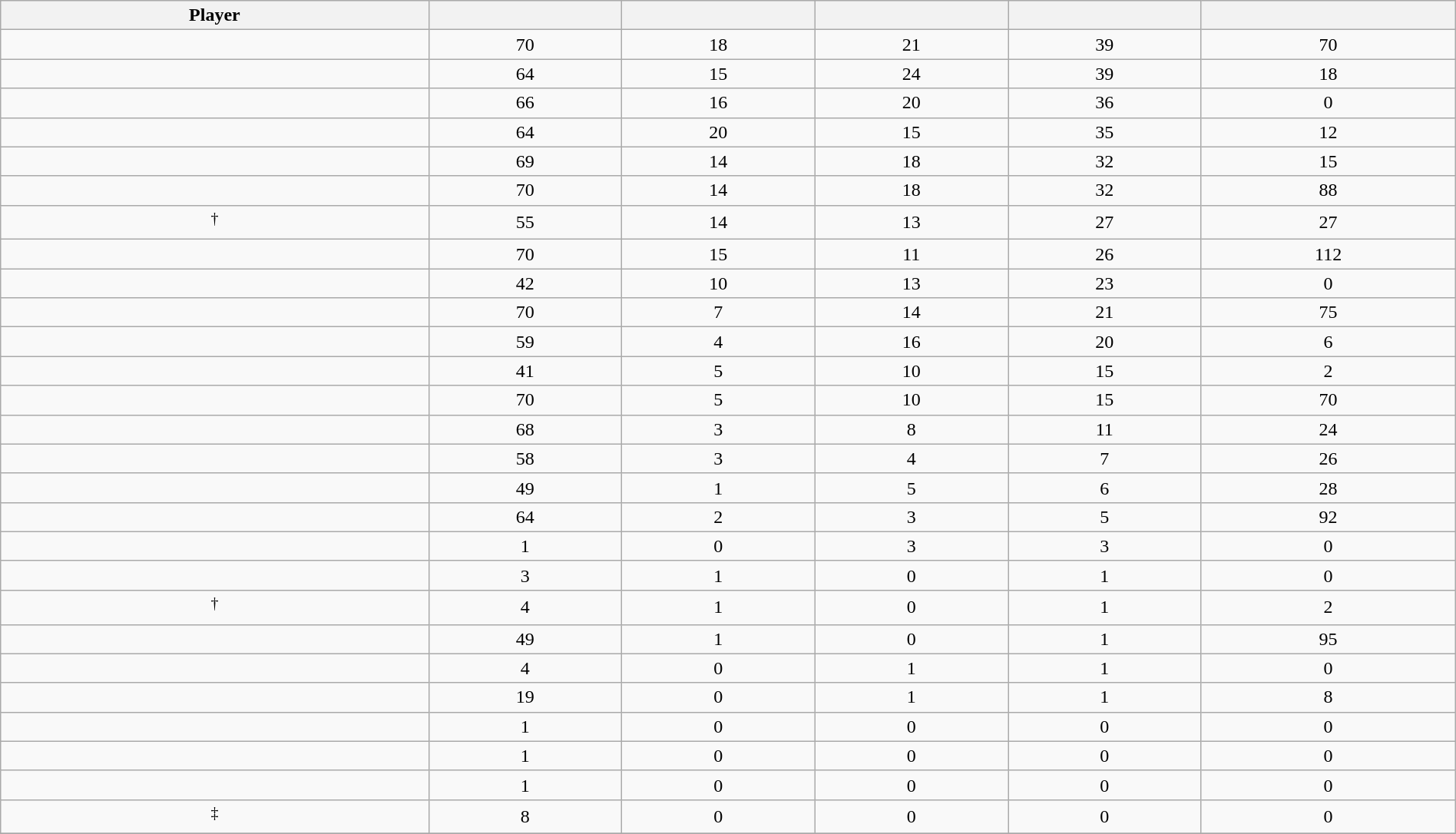<table class="wikitable sortable" style="width:100%;">
<tr align=center>
<th>Player</th>
<th></th>
<th></th>
<th></th>
<th></th>
<th></th>
</tr>
<tr align=center>
<td></td>
<td>70</td>
<td>18</td>
<td>21</td>
<td>39</td>
<td>70</td>
</tr>
<tr align=center>
<td></td>
<td>64</td>
<td>15</td>
<td>24</td>
<td>39</td>
<td>18</td>
</tr>
<tr align=center>
<td></td>
<td>66</td>
<td>16</td>
<td>20</td>
<td>36</td>
<td>0</td>
</tr>
<tr align=center>
<td></td>
<td>64</td>
<td>20</td>
<td>15</td>
<td>35</td>
<td>12</td>
</tr>
<tr align=center>
<td></td>
<td>69</td>
<td>14</td>
<td>18</td>
<td>32</td>
<td>15</td>
</tr>
<tr align=center>
<td></td>
<td>70</td>
<td>14</td>
<td>18</td>
<td>32</td>
<td>88</td>
</tr>
<tr align=center>
<td><sup>†</sup></td>
<td>55</td>
<td>14</td>
<td>13</td>
<td>27</td>
<td>27</td>
</tr>
<tr align=center>
<td></td>
<td>70</td>
<td>15</td>
<td>11</td>
<td>26</td>
<td>112</td>
</tr>
<tr align=center>
<td></td>
<td>42</td>
<td>10</td>
<td>13</td>
<td>23</td>
<td>0</td>
</tr>
<tr align=center>
<td></td>
<td>70</td>
<td>7</td>
<td>14</td>
<td>21</td>
<td>75</td>
</tr>
<tr align=center>
<td></td>
<td>59</td>
<td>4</td>
<td>16</td>
<td>20</td>
<td>6</td>
</tr>
<tr align=center>
<td></td>
<td>41</td>
<td>5</td>
<td>10</td>
<td>15</td>
<td>2</td>
</tr>
<tr align=center>
<td></td>
<td>70</td>
<td>5</td>
<td>10</td>
<td>15</td>
<td>70</td>
</tr>
<tr align=center>
<td></td>
<td>68</td>
<td>3</td>
<td>8</td>
<td>11</td>
<td>24</td>
</tr>
<tr align=center>
<td></td>
<td>58</td>
<td>3</td>
<td>4</td>
<td>7</td>
<td>26</td>
</tr>
<tr align=center>
<td></td>
<td>49</td>
<td>1</td>
<td>5</td>
<td>6</td>
<td>28</td>
</tr>
<tr align=center>
<td></td>
<td>64</td>
<td>2</td>
<td>3</td>
<td>5</td>
<td>92</td>
</tr>
<tr align=center>
<td></td>
<td>1</td>
<td>0</td>
<td>3</td>
<td>3</td>
<td>0</td>
</tr>
<tr align=center>
<td></td>
<td>3</td>
<td>1</td>
<td>0</td>
<td>1</td>
<td>0</td>
</tr>
<tr align=center>
<td><sup>†</sup></td>
<td>4</td>
<td>1</td>
<td>0</td>
<td>1</td>
<td>2</td>
</tr>
<tr align=center>
<td></td>
<td>49</td>
<td>1</td>
<td>0</td>
<td>1</td>
<td>95</td>
</tr>
<tr align=center>
<td></td>
<td>4</td>
<td>0</td>
<td>1</td>
<td>1</td>
<td>0</td>
</tr>
<tr align=center>
<td></td>
<td>19</td>
<td>0</td>
<td>1</td>
<td>1</td>
<td>8</td>
</tr>
<tr align=center>
<td></td>
<td>1</td>
<td>0</td>
<td>0</td>
<td>0</td>
<td>0</td>
</tr>
<tr align=center>
<td></td>
<td>1</td>
<td>0</td>
<td>0</td>
<td>0</td>
<td>0</td>
</tr>
<tr align=center>
<td></td>
<td>1</td>
<td>0</td>
<td>0</td>
<td>0</td>
<td>0</td>
</tr>
<tr align=center>
<td><sup>‡</sup></td>
<td>8</td>
<td>0</td>
<td>0</td>
<td>0</td>
<td>0</td>
</tr>
<tr>
</tr>
</table>
